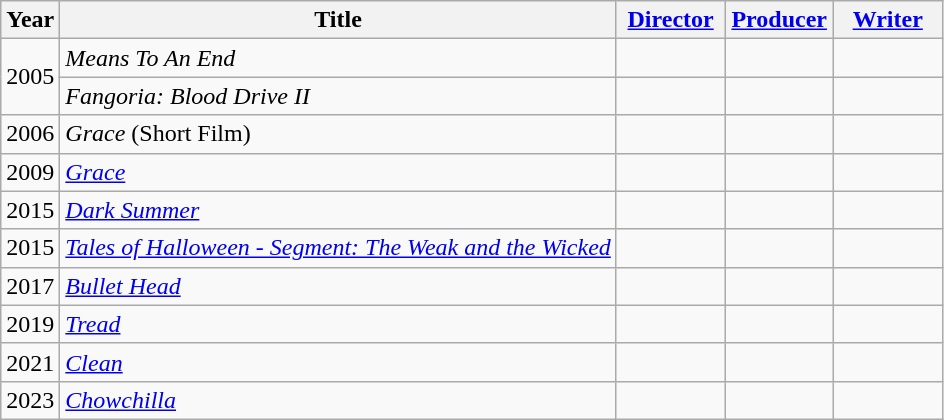<table class="wikitable">
<tr>
<th>Year</th>
<th>Title</th>
<th width=65><a href='#'>Director</a></th>
<th width=65><a href='#'>Producer</a></th>
<th width=65><a href='#'>Writer</a></th>
</tr>
<tr>
<td rowspan="2">2005</td>
<td><em>Means To An End</em></td>
<td></td>
<td></td>
<td></td>
</tr>
<tr>
<td><em>Fangoria: Blood Drive II</em></td>
<td></td>
<td></td>
<td></td>
</tr>
<tr>
<td>2006</td>
<td><em>Grace</em> (Short Film)</td>
<td></td>
<td></td>
<td></td>
</tr>
<tr>
<td>2009</td>
<td><em><a href='#'>Grace</a></em></td>
<td></td>
<td></td>
<td></td>
</tr>
<tr>
<td>2015</td>
<td><em><a href='#'>Dark Summer</a></em></td>
<td></td>
<td></td>
<td></td>
</tr>
<tr>
<td>2015</td>
<td><em><a href='#'>Tales of Halloween - Segment: The Weak and the Wicked</a></em></td>
<td></td>
<td></td>
<td></td>
</tr>
<tr>
<td>2017</td>
<td><em><a href='#'>Bullet Head</a></em></td>
<td></td>
<td></td>
<td></td>
</tr>
<tr>
<td>2019</td>
<td><em><a href='#'>Tread</a></em></td>
<td></td>
<td></td>
<td></td>
</tr>
<tr>
<td>2021</td>
<td><em><a href='#'>Clean</a></em></td>
<td></td>
<td></td>
<td></td>
</tr>
<tr>
<td>2023</td>
<td><em><a href='#'>Chowchilla</a></em></td>
<td></td>
<td></td>
<td></td>
</tr>
</table>
